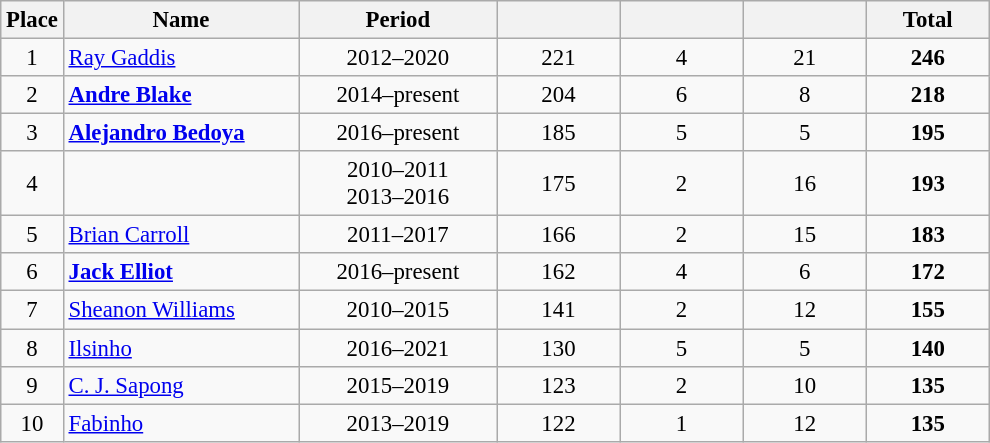<table class="wikitable sortable" style="font-size: 95%; text-align: center;">
<tr>
<th width=30>Place</th>
<th width=150>Name</th>
<th width=125>Period</th>
<th width=75></th>
<th width=75></th>
<th width=75></th>
<th width=75><strong>Total</strong></th>
</tr>
<tr>
<td>1</td>
<td align="left"> <a href='#'>Ray Gaddis</a></td>
<td>2012–2020</td>
<td>221</td>
<td>4</td>
<td>21</td>
<td><strong>246</strong></td>
</tr>
<tr>
<td>2</td>
<td align="left"> <strong><a href='#'>Andre Blake</a></strong></td>
<td>2014–present</td>
<td>204</td>
<td>6</td>
<td>8</td>
<td><strong>218</strong></td>
</tr>
<tr>
<td>3</td>
<td align="left"> <strong><a href='#'>Alejandro Bedoya</a></strong></td>
<td>2016–present</td>
<td>185</td>
<td>5</td>
<td>5</td>
<td><strong>195</strong></td>
</tr>
<tr>
<td>4</td>
<td align="left"></td>
<td>2010–2011<br>2013–2016</td>
<td>175</td>
<td>2</td>
<td>16</td>
<td><strong>193</strong></td>
</tr>
<tr>
<td>5</td>
<td align="left"> <a href='#'>Brian Carroll</a></td>
<td>2011–2017</td>
<td>166</td>
<td>2</td>
<td>15</td>
<td><strong>183</strong></td>
</tr>
<tr>
<td>6</td>
<td align="left"> <strong><a href='#'>Jack Elliot</a></strong></td>
<td>2016–present</td>
<td>162</td>
<td>4</td>
<td>6</td>
<td><strong>172</strong></td>
</tr>
<tr>
<td>7</td>
<td align="left"> <a href='#'>Sheanon Williams</a></td>
<td>2010–2015</td>
<td>141</td>
<td>2</td>
<td>12</td>
<td><strong>155</strong></td>
</tr>
<tr>
<td>8</td>
<td align="left"> <a href='#'>Ilsinho</a></td>
<td>2016–2021</td>
<td>130</td>
<td>5</td>
<td>5</td>
<td><strong>140</strong></td>
</tr>
<tr>
<td>9</td>
<td align="left"> <a href='#'>C. J. Sapong</a></td>
<td>2015–2019</td>
<td>123</td>
<td>2</td>
<td>10</td>
<td><strong>135</strong></td>
</tr>
<tr>
<td>10</td>
<td align="left"><strong></strong> <a href='#'>Fabinho</a></td>
<td>2013–2019</td>
<td>122</td>
<td>1</td>
<td>12</td>
<td><strong>135</strong></td>
</tr>
</table>
